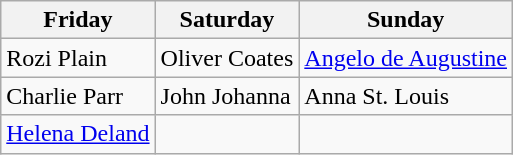<table class="wikitable">
<tr>
<th>Friday</th>
<th>Saturday</th>
<th>Sunday</th>
</tr>
<tr>
<td>Rozi Plain</td>
<td>Oliver Coates</td>
<td><a href='#'>Angelo de Augustine</a></td>
</tr>
<tr>
<td>Charlie Parr</td>
<td>John Johanna</td>
<td>Anna St. Louis</td>
</tr>
<tr>
<td><a href='#'>Helena Deland</a></td>
<td></td>
<td></td>
</tr>
</table>
